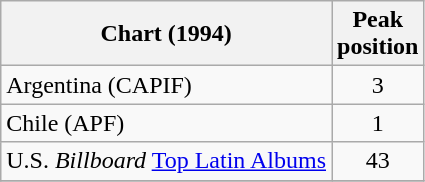<table class="wikitable">
<tr>
<th align="left">Chart (1994)</th>
<th align="left">Peak<br>position</th>
</tr>
<tr>
<td>Argentina (CAPIF)</td>
<td align="center">3</td>
</tr>
<tr>
<td align="left">Chile (APF)</td>
<td align="center">1</td>
</tr>
<tr>
<td align="left">U.S. <em>Billboard</em> <a href='#'>Top Latin Albums</a></td>
<td align="center">43</td>
</tr>
<tr>
</tr>
</table>
